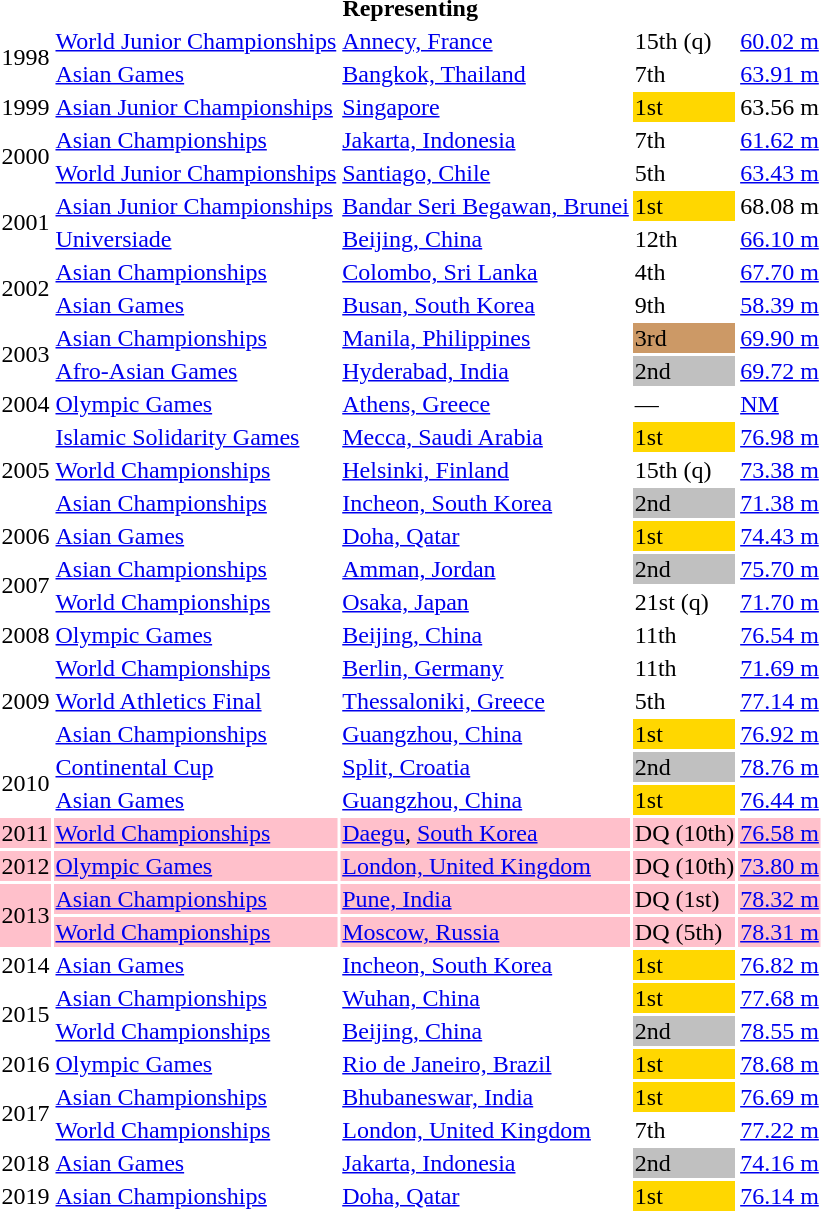<table>
<tr>
<th colspan="5">Representing </th>
</tr>
<tr>
<td rowspan=2>1998</td>
<td><a href='#'>World Junior Championships</a></td>
<td><a href='#'>Annecy, France</a></td>
<td>15th (q)</td>
<td><a href='#'>60.02 m</a></td>
</tr>
<tr>
<td><a href='#'>Asian Games</a></td>
<td><a href='#'>Bangkok, Thailand</a></td>
<td>7th</td>
<td><a href='#'>63.91 m</a></td>
</tr>
<tr>
<td>1999</td>
<td><a href='#'>Asian Junior Championships</a></td>
<td><a href='#'>Singapore</a></td>
<td bgcolor=gold>1st</td>
<td>63.56 m</td>
</tr>
<tr>
<td rowspan=2>2000</td>
<td><a href='#'>Asian Championships</a></td>
<td><a href='#'>Jakarta, Indonesia</a></td>
<td>7th</td>
<td><a href='#'>61.62 m</a></td>
</tr>
<tr>
<td><a href='#'>World Junior Championships</a></td>
<td><a href='#'>Santiago, Chile</a></td>
<td>5th</td>
<td><a href='#'>63.43 m</a></td>
</tr>
<tr>
<td rowspan=2>2001</td>
<td><a href='#'>Asian Junior Championships</a></td>
<td><a href='#'>Bandar Seri Begawan, Brunei</a></td>
<td bgcolor=gold>1st</td>
<td>68.08 m</td>
</tr>
<tr>
<td><a href='#'>Universiade</a></td>
<td><a href='#'>Beijing, China</a></td>
<td>12th</td>
<td><a href='#'>66.10 m</a></td>
</tr>
<tr>
<td rowspan=2>2002</td>
<td><a href='#'>Asian Championships</a></td>
<td><a href='#'>Colombo, Sri Lanka</a></td>
<td>4th</td>
<td><a href='#'>67.70 m</a></td>
</tr>
<tr>
<td><a href='#'>Asian Games</a></td>
<td><a href='#'>Busan, South Korea</a></td>
<td>9th</td>
<td><a href='#'>58.39 m</a></td>
</tr>
<tr>
<td rowspan=2>2003</td>
<td><a href='#'>Asian Championships</a></td>
<td><a href='#'>Manila, Philippines</a></td>
<td bgcolor="cc9966">3rd</td>
<td><a href='#'>69.90 m</a></td>
</tr>
<tr>
<td><a href='#'>Afro-Asian Games</a></td>
<td><a href='#'>Hyderabad, India</a></td>
<td bgcolor="silver">2nd</td>
<td><a href='#'>69.72 m</a></td>
</tr>
<tr>
<td>2004</td>
<td><a href='#'>Olympic Games</a></td>
<td><a href='#'>Athens, Greece</a></td>
<td>—</td>
<td><a href='#'>NM</a></td>
</tr>
<tr>
<td rowspan=3>2005</td>
<td><a href='#'>Islamic Solidarity Games</a></td>
<td><a href='#'>Mecca, Saudi Arabia</a></td>
<td bgcolor="gold">1st</td>
<td><a href='#'>76.98 m</a></td>
</tr>
<tr>
<td><a href='#'>World Championships</a></td>
<td><a href='#'>Helsinki, Finland</a></td>
<td>15th (q)</td>
<td><a href='#'>73.38 m</a></td>
</tr>
<tr>
<td><a href='#'>Asian Championships</a></td>
<td><a href='#'>Incheon, South Korea</a></td>
<td bgcolor="silver">2nd</td>
<td><a href='#'>71.38 m</a></td>
</tr>
<tr>
<td>2006</td>
<td><a href='#'>Asian Games</a></td>
<td><a href='#'>Doha, Qatar</a></td>
<td bgcolor="gold">1st</td>
<td><a href='#'>74.43 m</a></td>
</tr>
<tr>
<td rowspan=2>2007</td>
<td><a href='#'>Asian Championships</a></td>
<td><a href='#'>Amman, Jordan</a></td>
<td bgcolor="silver">2nd</td>
<td><a href='#'>75.70 m</a></td>
</tr>
<tr>
<td><a href='#'>World Championships</a></td>
<td><a href='#'>Osaka, Japan</a></td>
<td>21st (q)</td>
<td><a href='#'>71.70 m</a></td>
</tr>
<tr>
<td>2008</td>
<td><a href='#'>Olympic Games</a></td>
<td><a href='#'>Beijing, China</a></td>
<td>11th</td>
<td><a href='#'>76.54 m</a></td>
</tr>
<tr>
<td rowspan=3>2009</td>
<td><a href='#'>World Championships</a></td>
<td><a href='#'>Berlin, Germany</a></td>
<td>11th</td>
<td><a href='#'>71.69 m</a></td>
</tr>
<tr>
<td><a href='#'>World Athletics Final</a></td>
<td><a href='#'>Thessaloniki, Greece</a></td>
<td>5th</td>
<td><a href='#'>77.14 m</a></td>
</tr>
<tr>
<td><a href='#'>Asian Championships</a></td>
<td><a href='#'>Guangzhou, China</a></td>
<td bgcolor="gold">1st</td>
<td><a href='#'>76.92 m</a></td>
</tr>
<tr>
<td rowspan=2>2010</td>
<td><a href='#'>Continental Cup</a></td>
<td><a href='#'>Split, Croatia</a></td>
<td bgcolor=silver>2nd</td>
<td><a href='#'>78.76 m</a></td>
</tr>
<tr>
<td><a href='#'>Asian Games</a></td>
<td><a href='#'>Guangzhou, China</a></td>
<td bgcolor="gold">1st</td>
<td><a href='#'>76.44 m</a></td>
</tr>
<tr bgcolor=pink>
<td>2011</td>
<td><a href='#'>World Championships</a></td>
<td><a href='#'>Daegu</a>, <a href='#'>South Korea</a></td>
<td>DQ (10th)</td>
<td><a href='#'>76.58 m</a></td>
</tr>
<tr bgcolor=pink>
<td>2012</td>
<td><a href='#'>Olympic Games</a></td>
<td><a href='#'>London, United Kingdom</a></td>
<td>DQ (10th)</td>
<td><a href='#'>73.80 m</a></td>
</tr>
<tr bgcolor=pink>
<td rowspan=2>2013</td>
<td><a href='#'>Asian Championships</a></td>
<td><a href='#'>Pune, India</a></td>
<td>DQ (1st)</td>
<td><a href='#'>78.32 m</a></td>
</tr>
<tr bgcolor=pink>
<td><a href='#'>World Championships</a></td>
<td><a href='#'>Moscow, Russia</a></td>
<td>DQ (5th)</td>
<td><a href='#'>78.31 m</a></td>
</tr>
<tr>
<td>2014</td>
<td><a href='#'>Asian Games</a></td>
<td><a href='#'>Incheon, South Korea</a></td>
<td bgcolor="gold">1st</td>
<td><a href='#'>76.82 m</a></td>
</tr>
<tr>
<td rowspan=2>2015</td>
<td><a href='#'>Asian Championships</a></td>
<td><a href='#'>Wuhan, China</a></td>
<td bgcolor="gold">1st</td>
<td><a href='#'>77.68 m</a></td>
</tr>
<tr>
<td><a href='#'>World Championships</a></td>
<td><a href='#'>Beijing, China</a></td>
<td bgcolor="silver">2nd</td>
<td><a href='#'>78.55 m</a></td>
</tr>
<tr>
<td>2016</td>
<td><a href='#'>Olympic Games</a></td>
<td><a href='#'>Rio de Janeiro, Brazil</a></td>
<td bgcolor="gold">1st</td>
<td><a href='#'>78.68 m</a></td>
</tr>
<tr>
<td rowspan=2>2017</td>
<td><a href='#'>Asian Championships</a></td>
<td><a href='#'>Bhubaneswar, India</a></td>
<td bgcolor=gold>1st</td>
<td><a href='#'>76.69 m</a></td>
</tr>
<tr>
<td><a href='#'>World Championships</a></td>
<td><a href='#'>London, United Kingdom</a></td>
<td>7th</td>
<td><a href='#'>77.22 m</a></td>
</tr>
<tr>
<td>2018</td>
<td><a href='#'>Asian Games</a></td>
<td><a href='#'>Jakarta, Indonesia</a></td>
<td bgcolor=silver>2nd</td>
<td><a href='#'>74.16 m</a></td>
</tr>
<tr>
<td>2019</td>
<td><a href='#'>Asian Championships</a></td>
<td><a href='#'>Doha, Qatar</a></td>
<td bgcolor=gold>1st</td>
<td><a href='#'>76.14 m</a></td>
</tr>
</table>
